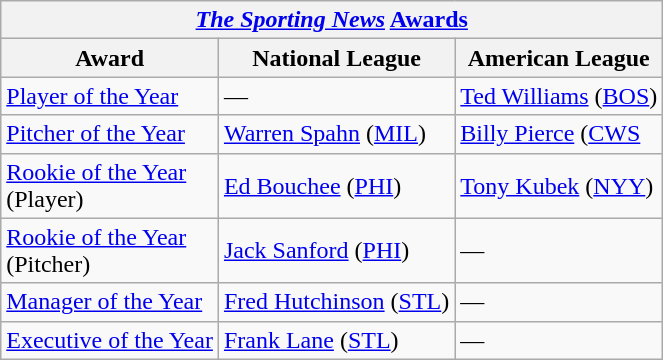<table class="wikitable">
<tr>
<th colspan="3"><em><a href='#'>The Sporting News</a></em> <a href='#'>Awards</a></th>
</tr>
<tr>
<th>Award</th>
<th>National League</th>
<th>American League</th>
</tr>
<tr>
<td><a href='#'>Player of the Year</a></td>
<td>—</td>
<td><a href='#'>Ted Williams</a> (<a href='#'>BOS</a>)</td>
</tr>
<tr>
<td><a href='#'>Pitcher of the Year</a></td>
<td><a href='#'>Warren Spahn</a> (<a href='#'>MIL</a>)</td>
<td><a href='#'>Billy Pierce</a> (<a href='#'>CWS</a></td>
</tr>
<tr>
<td><a href='#'>Rookie of the Year</a><br>(Player)</td>
<td><a href='#'>Ed Bouchee</a> (<a href='#'>PHI</a>)</td>
<td><a href='#'>Tony Kubek</a> (<a href='#'>NYY</a>)</td>
</tr>
<tr>
<td><a href='#'>Rookie of the Year</a><br>(Pitcher)</td>
<td><a href='#'>Jack Sanford</a> (<a href='#'>PHI</a>)</td>
<td>—</td>
</tr>
<tr>
<td><a href='#'>Manager of the Year</a></td>
<td><a href='#'>Fred Hutchinson</a> (<a href='#'>STL</a>)</td>
<td>—</td>
</tr>
<tr>
<td><a href='#'>Executive of the Year</a></td>
<td><a href='#'>Frank Lane</a> (<a href='#'>STL</a>)</td>
<td>—</td>
</tr>
</table>
